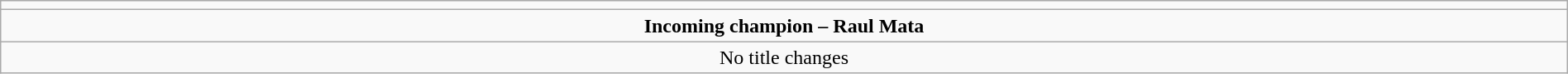<table class="wikitable" style="text-align:center; width:100%;">
<tr>
<td colspan=5></td>
</tr>
<tr>
<td colspan=5><strong>Incoming champion – Raul Mata</strong></td>
</tr>
<tr>
<td colspan="5">No title changes</td>
</tr>
</table>
